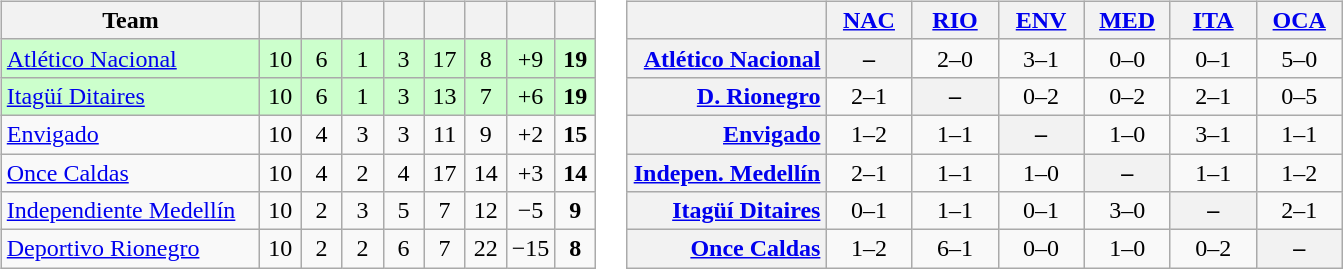<table>
<tr>
<td><br><table class="wikitable" style="text-align: center;">
<tr>
<th width=165>Team</th>
<th width=20></th>
<th width=20></th>
<th width=20></th>
<th width=20></th>
<th width=20></th>
<th width=20></th>
<th width=20></th>
<th width=20></th>
</tr>
<tr align=center bgcolor=CCFFCC>
<td align=left><a href='#'>Atlético Nacional</a></td>
<td>10</td>
<td>6</td>
<td>1</td>
<td>3</td>
<td>17</td>
<td>8</td>
<td>+9</td>
<td><strong>19</strong></td>
</tr>
<tr align=center bgcolor=CCFFCC>
<td align=left><a href='#'>Itagüí Ditaires</a></td>
<td>10</td>
<td>6</td>
<td>1</td>
<td>3</td>
<td>13</td>
<td>7</td>
<td>+6</td>
<td><strong>19</strong></td>
</tr>
<tr align=center>
<td align=left><a href='#'>Envigado</a></td>
<td>10</td>
<td>4</td>
<td>3</td>
<td>3</td>
<td>11</td>
<td>9</td>
<td>+2</td>
<td><strong>15</strong></td>
</tr>
<tr align=center>
<td align=left><a href='#'>Once Caldas</a></td>
<td>10</td>
<td>4</td>
<td>2</td>
<td>4</td>
<td>17</td>
<td>14</td>
<td>+3</td>
<td><strong>14</strong></td>
</tr>
<tr align=center>
<td align=left><a href='#'>Independiente Medellín</a></td>
<td>10</td>
<td>2</td>
<td>3</td>
<td>5</td>
<td>7</td>
<td>12</td>
<td>−5</td>
<td><strong>9</strong></td>
</tr>
<tr align=center>
<td align=left><a href='#'>Deportivo Rionegro</a></td>
<td>10</td>
<td>2</td>
<td>2</td>
<td>6</td>
<td>7</td>
<td>22</td>
<td>−15</td>
<td><strong>8</strong></td>
</tr>
</table>
</td>
<td><br><table class="wikitable" style="text-align:center">
<tr>
<th width="125"> </th>
<th width="50"><a href='#'>NAC</a></th>
<th width="50"><a href='#'>RIO</a></th>
<th width="50"><a href='#'>ENV</a></th>
<th width="50"><a href='#'>MED</a></th>
<th width="50"><a href='#'>ITA</a></th>
<th width="50"><a href='#'>OCA</a></th>
</tr>
<tr>
<th style="text-align:right;"><a href='#'>Atlético Nacional</a></th>
<th>–</th>
<td>2–0</td>
<td>3–1</td>
<td>0–0</td>
<td>0–1</td>
<td>5–0</td>
</tr>
<tr>
<th style="text-align:right;"><a href='#'>D. Rionegro</a></th>
<td>2–1</td>
<th>–</th>
<td>0–2</td>
<td>0–2</td>
<td>2–1</td>
<td>0–5</td>
</tr>
<tr>
<th style="text-align:right;"><a href='#'>Envigado</a></th>
<td>1–2</td>
<td>1–1</td>
<th>–</th>
<td>1–0</td>
<td>3–1</td>
<td>1–1</td>
</tr>
<tr>
<th style="text-align:right;"><a href='#'>Indepen. Medellín</a></th>
<td>2–1</td>
<td>1–1</td>
<td>1–0</td>
<th>–</th>
<td>1–1</td>
<td>1–2</td>
</tr>
<tr>
<th style="text-align:right;"><a href='#'>Itagüí Ditaires</a></th>
<td>0–1</td>
<td>1–1</td>
<td>0–1</td>
<td>3–0</td>
<th>–</th>
<td>2–1</td>
</tr>
<tr>
<th style="text-align:right;"><a href='#'>Once Caldas</a></th>
<td>1–2</td>
<td>6–1</td>
<td>0–0</td>
<td>1–0</td>
<td>0–2</td>
<th>–</th>
</tr>
</table>
</td>
</tr>
</table>
